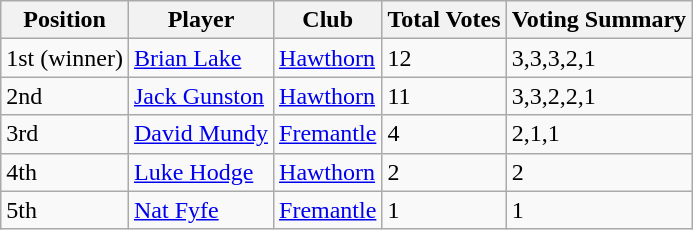<table class="wikitable">
<tr>
<th>Position</th>
<th>Player</th>
<th>Club</th>
<th>Total Votes</th>
<th>Voting Summary</th>
</tr>
<tr>
<td>1st (winner)</td>
<td><a href='#'>Brian Lake</a></td>
<td><a href='#'>Hawthorn</a></td>
<td>12</td>
<td>3,3,3,2,1</td>
</tr>
<tr>
<td>2nd</td>
<td><a href='#'>Jack Gunston</a></td>
<td><a href='#'>Hawthorn</a></td>
<td>11</td>
<td>3,3,2,2,1</td>
</tr>
<tr>
<td>3rd</td>
<td><a href='#'>David Mundy</a></td>
<td><a href='#'>Fremantle</a></td>
<td>4</td>
<td>2,1,1</td>
</tr>
<tr>
<td>4th</td>
<td><a href='#'>Luke Hodge</a></td>
<td><a href='#'>Hawthorn</a></td>
<td>2</td>
<td>2</td>
</tr>
<tr>
<td>5th</td>
<td><a href='#'>Nat Fyfe</a></td>
<td><a href='#'>Fremantle</a></td>
<td>1</td>
<td>1</td>
</tr>
</table>
